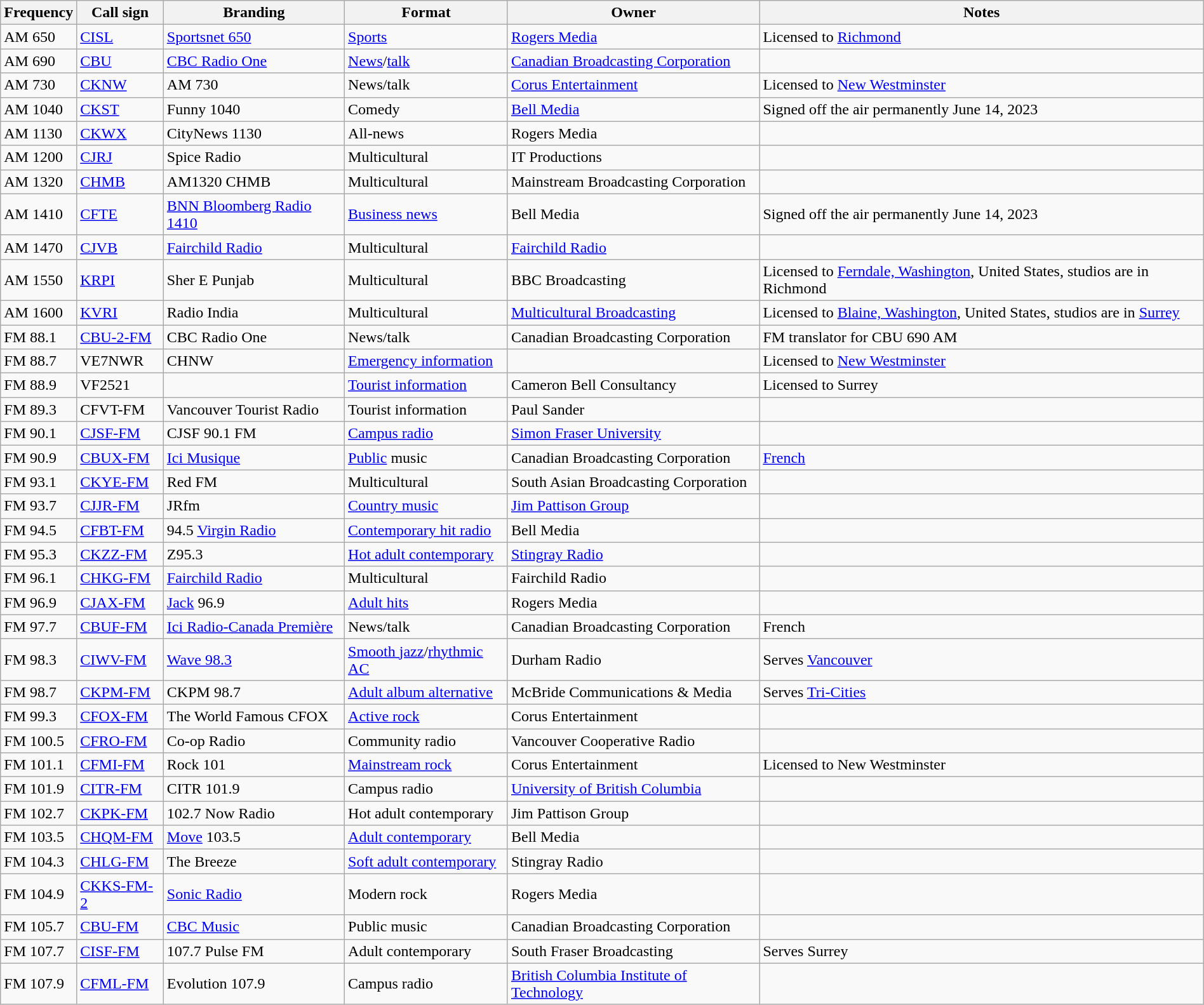<table class="wikitable sortable"  width="100%">
<tr>
<th>Frequency</th>
<th>Call sign</th>
<th>Branding</th>
<th>Format</th>
<th>Owner</th>
<th>Notes</th>
</tr>
<tr>
<td data-sort-value="AM 0650">AM 650</td>
<td><a href='#'>CISL</a></td>
<td><a href='#'>Sportsnet 650</a></td>
<td><a href='#'>Sports</a></td>
<td><a href='#'>Rogers Media</a></td>
<td>Licensed to <a href='#'>Richmond</a></td>
</tr>
<tr>
<td data-sort-value="AM 0690">AM 690</td>
<td><a href='#'>CBU</a></td>
<td><a href='#'>CBC Radio One</a></td>
<td><a href='#'>News</a>/<a href='#'>talk</a></td>
<td><a href='#'>Canadian Broadcasting Corporation</a></td>
<td></td>
</tr>
<tr>
<td data-sort-value="AM 0730">AM 730</td>
<td><a href='#'>CKNW</a></td>
<td>AM 730</td>
<td>News/talk</td>
<td><a href='#'>Corus Entertainment</a></td>
<td>Licensed to <a href='#'>New Westminster</a></td>
</tr>
<tr>
<td>AM 1040</td>
<td><a href='#'>CKST</a></td>
<td>Funny 1040</td>
<td>Comedy</td>
<td><a href='#'>Bell Media</a></td>
<td>Signed off the air permanently June 14, 2023</td>
</tr>
<tr>
<td>AM 1130</td>
<td><a href='#'>CKWX</a></td>
<td>CityNews 1130</td>
<td>All-news</td>
<td>Rogers Media</td>
<td></td>
</tr>
<tr>
<td>AM 1200</td>
<td><a href='#'>CJRJ</a></td>
<td>Spice Radio</td>
<td>Multicultural</td>
<td>IT Productions</td>
<td></td>
</tr>
<tr>
<td>AM 1320</td>
<td><a href='#'>CHMB</a></td>
<td>AM1320 CHMB</td>
<td>Multicultural</td>
<td>Mainstream Broadcasting Corporation</td>
<td></td>
</tr>
<tr>
<td>AM 1410</td>
<td><a href='#'>CFTE</a></td>
<td><a href='#'>BNN Bloomberg Radio 1410</a></td>
<td><a href='#'>Business news</a></td>
<td>Bell Media</td>
<td>Signed off the air permanently June 14, 2023</td>
</tr>
<tr>
<td>AM 1470</td>
<td><a href='#'>CJVB</a></td>
<td><a href='#'>Fairchild Radio</a></td>
<td>Multicultural</td>
<td><a href='#'>Fairchild Radio</a></td>
<td></td>
</tr>
<tr>
<td>AM 1550</td>
<td><a href='#'>KRPI</a></td>
<td>Sher E Punjab</td>
<td>Multicultural</td>
<td>BBC Broadcasting</td>
<td>Licensed to <a href='#'>Ferndale, Washington</a>, United States,  studios are in Richmond</td>
</tr>
<tr>
<td>AM 1600</td>
<td><a href='#'>KVRI</a></td>
<td>Radio India</td>
<td>Multicultural</td>
<td><a href='#'>Multicultural Broadcasting</a></td>
<td>Licensed to <a href='#'>Blaine, Washington</a>, United States, studios are in <a href='#'>Surrey</a></td>
</tr>
<tr>
<td data-sort-value="FM 088.1">FM 88.1</td>
<td><a href='#'>CBU-2-FM</a></td>
<td>CBC Radio One</td>
<td>News/talk</td>
<td>Canadian Broadcasting Corporation</td>
<td>FM translator for CBU 690 AM</td>
</tr>
<tr>
<td data-sort-value="FM 088.7">FM 88.7</td>
<td>VE7NWR</td>
<td>CHNW</td>
<td><a href='#'>Emergency information</a></td>
<td></td>
<td>Licensed to <a href='#'>New Westminster</a></td>
</tr>
<tr>
<td data-sort-value="FM 088.9">FM 88.9</td>
<td>VF2521</td>
<td></td>
<td><a href='#'>Tourist information</a></td>
<td>Cameron Bell Consultancy</td>
<td>Licensed to Surrey</td>
</tr>
<tr>
<td data-sort-value="FM 089.3">FM 89.3</td>
<td>CFVT-FM</td>
<td>Vancouver Tourist Radio</td>
<td>Tourist information</td>
<td>Paul Sander</td>
<td></td>
</tr>
<tr>
<td data-sort-value="FM 090.1">FM 90.1</td>
<td><a href='#'>CJSF-FM</a></td>
<td>CJSF 90.1 FM</td>
<td><a href='#'>Campus radio</a></td>
<td><a href='#'>Simon Fraser University</a></td>
<td></td>
</tr>
<tr>
<td data-sort-value="FM 090.9">FM 90.9</td>
<td><a href='#'>CBUX-FM</a></td>
<td><a href='#'>Ici Musique</a></td>
<td><a href='#'>Public</a> music</td>
<td>Canadian Broadcasting Corporation</td>
<td><a href='#'>French</a></td>
</tr>
<tr>
<td data-sort-value="FM 093.1">FM 93.1</td>
<td><a href='#'>CKYE-FM</a></td>
<td>Red FM</td>
<td>Multicultural</td>
<td>South Asian Broadcasting Corporation</td>
<td></td>
</tr>
<tr>
<td data-sort-value="FM 093.7">FM 93.7</td>
<td><a href='#'>CJJR-FM</a></td>
<td>JRfm</td>
<td><a href='#'>Country music</a></td>
<td><a href='#'>Jim Pattison Group</a></td>
<td></td>
</tr>
<tr>
<td data-sort-value="FM 094.5">FM 94.5</td>
<td><a href='#'>CFBT-FM</a></td>
<td>94.5 <a href='#'>Virgin Radio</a></td>
<td><a href='#'>Contemporary hit radio</a></td>
<td>Bell Media</td>
<td></td>
</tr>
<tr>
<td data-sort-value="FM 095.3">FM 95.3</td>
<td><a href='#'>CKZZ-FM</a></td>
<td>Z95.3</td>
<td><a href='#'>Hot adult contemporary</a></td>
<td><a href='#'>Stingray Radio</a></td>
<td></td>
</tr>
<tr>
<td data-sort-value="FM 096.1">FM 96.1</td>
<td><a href='#'>CHKG-FM</a></td>
<td><a href='#'>Fairchild Radio</a></td>
<td>Multicultural</td>
<td>Fairchild Radio</td>
<td></td>
</tr>
<tr>
<td data-sort-value="FM 096.9">FM 96.9</td>
<td><a href='#'>CJAX-FM</a></td>
<td><a href='#'>Jack</a> 96.9</td>
<td><a href='#'>Adult hits</a></td>
<td>Rogers Media</td>
<td></td>
</tr>
<tr>
<td data-sort-value="FM 097.7">FM 97.7</td>
<td><a href='#'>CBUF-FM</a></td>
<td><a href='#'>Ici Radio-Canada Première</a></td>
<td>News/talk</td>
<td>Canadian Broadcasting Corporation</td>
<td>French</td>
</tr>
<tr>
<td data-sort-value="FM 098.3">FM 98.3</td>
<td><a href='#'>CIWV-FM</a></td>
<td><a href='#'>Wave 98.3</a></td>
<td><a href='#'>Smooth jazz</a>/<a href='#'>rhythmic AC</a></td>
<td>Durham Radio</td>
<td>Serves <a href='#'>Vancouver</a></td>
</tr>
<tr>
<td data-sort-value="FM 098.7">FM 98.7</td>
<td><a href='#'>CKPM-FM</a></td>
<td>CKPM 98.7</td>
<td><a href='#'>Adult album alternative</a></td>
<td>McBride Communications & Media</td>
<td>Serves <a href='#'>Tri-Cities</a></td>
</tr>
<tr>
<td data-sort-value="FM 099.3">FM 99.3</td>
<td><a href='#'>CFOX-FM</a></td>
<td>The World Famous CFOX</td>
<td><a href='#'>Active rock</a></td>
<td>Corus Entertainment</td>
<td></td>
</tr>
<tr>
<td>FM 100.5</td>
<td><a href='#'>CFRO-FM</a></td>
<td>Co-op Radio</td>
<td>Community radio</td>
<td>Vancouver Cooperative Radio</td>
<td></td>
</tr>
<tr>
<td>FM 101.1</td>
<td><a href='#'>CFMI-FM</a></td>
<td>Rock 101</td>
<td><a href='#'>Mainstream rock</a></td>
<td>Corus Entertainment</td>
<td>Licensed to New Westminster</td>
</tr>
<tr>
<td>FM 101.9</td>
<td><a href='#'>CITR-FM</a></td>
<td>CITR 101.9</td>
<td>Campus radio</td>
<td><a href='#'>University of British Columbia</a></td>
<td></td>
</tr>
<tr>
<td>FM 102.7</td>
<td><a href='#'>CKPK-FM</a></td>
<td>102.7 Now Radio</td>
<td>Hot adult contemporary</td>
<td>Jim Pattison Group</td>
<td></td>
</tr>
<tr>
<td>FM 103.5</td>
<td><a href='#'>CHQM-FM</a></td>
<td><a href='#'>Move</a> 103.5</td>
<td><a href='#'>Adult contemporary</a></td>
<td>Bell Media</td>
<td></td>
</tr>
<tr>
<td>FM 104.3</td>
<td><a href='#'>CHLG-FM</a></td>
<td>The Breeze</td>
<td><a href='#'>Soft adult contemporary</a></td>
<td>Stingray Radio</td>
<td></td>
</tr>
<tr>
<td>FM 104.9</td>
<td><a href='#'>CKKS-FM-2</a></td>
<td><a href='#'>Sonic Radio</a></td>
<td>Modern rock</td>
<td>Rogers Media</td>
<td></td>
</tr>
<tr>
<td>FM 105.7</td>
<td><a href='#'>CBU-FM</a></td>
<td><a href='#'>CBC Music</a></td>
<td>Public music</td>
<td>Canadian Broadcasting Corporation</td>
<td></td>
</tr>
<tr>
<td>FM 107.7</td>
<td><a href='#'>CISF-FM</a></td>
<td>107.7 Pulse FM</td>
<td>Adult contemporary</td>
<td>South Fraser Broadcasting</td>
<td>Serves Surrey</td>
</tr>
<tr>
<td>FM 107.9</td>
<td><a href='#'>CFML-FM</a></td>
<td>Evolution 107.9</td>
<td>Campus radio</td>
<td><a href='#'>British Columbia Institute of Technology</a></td>
<td></td>
</tr>
</table>
